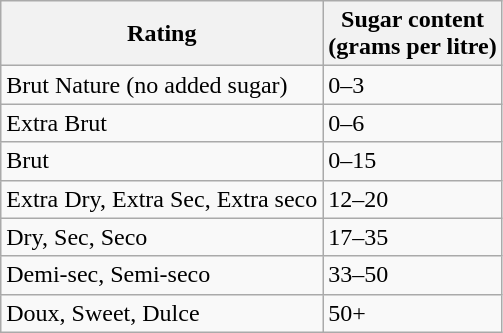<table class="wikitable">
<tr>
<th>Rating</th>
<th>Sugar content<br>(grams per litre)</th>
</tr>
<tr>
<td>Brut Nature (no added sugar)</td>
<td>0–3</td>
</tr>
<tr>
<td>Extra Brut</td>
<td>0–6</td>
</tr>
<tr>
<td>Brut</td>
<td>0–15</td>
</tr>
<tr>
<td>Extra Dry, Extra Sec, Extra seco</td>
<td>12–20</td>
</tr>
<tr>
<td>Dry, Sec, Seco</td>
<td>17–35</td>
</tr>
<tr>
<td>Demi-sec, Semi-seco</td>
<td>33–50</td>
</tr>
<tr>
<td>Doux, Sweet, Dulce</td>
<td>50+</td>
</tr>
</table>
